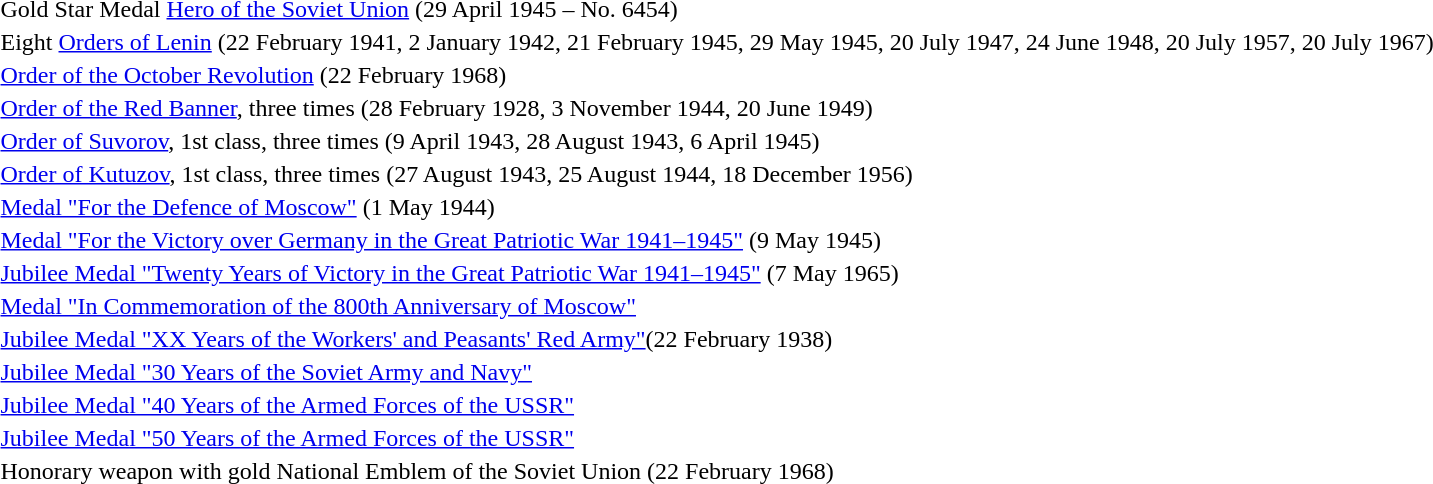<table>
<tr>
<td></td>
<td>Gold Star Medal <a href='#'>Hero of the Soviet Union</a> (29 April 1945 – No. 6454)</td>
</tr>
<tr>
<td></td>
<td>Eight <a href='#'>Orders of Lenin</a> (22 February 1941, 2 January 1942, 21 February 1945, 29 May 1945, 20 July 1947, 24 June 1948, 20 July 1957, 20 July 1967)</td>
</tr>
<tr>
<td></td>
<td><a href='#'>Order of the October Revolution</a> (22 February 1968)</td>
</tr>
<tr>
<td></td>
<td><a href='#'>Order of the Red Banner</a>, three times (28 February 1928, 3 November 1944, 20 June 1949)</td>
</tr>
<tr>
<td></td>
<td><a href='#'>Order of Suvorov</a>, 1st class, three times (9 April 1943, 28 August 1943, 6 April 1945)</td>
</tr>
<tr>
<td></td>
<td><a href='#'>Order of Kutuzov</a>, 1st class, three times (27 August 1943, 25 August 1944, 18 December 1956)</td>
</tr>
<tr>
<td></td>
<td><a href='#'>Medal "For the Defence of Moscow"</a> (1 May 1944)</td>
</tr>
<tr>
<td></td>
<td><a href='#'>Medal "For the Victory over Germany in the Great Patriotic War 1941–1945"</a> (9 May 1945)</td>
</tr>
<tr>
<td></td>
<td><a href='#'>Jubilee Medal "Twenty Years of Victory in the Great Patriotic War 1941–1945"</a> (7 May 1965)</td>
</tr>
<tr>
<td></td>
<td><a href='#'>Medal "In Commemoration of the 800th Anniversary of Moscow"</a></td>
</tr>
<tr>
<td></td>
<td><a href='#'>Jubilee Medal "XX Years of the Workers' and Peasants' Red Army"</a>(22 February 1938)</td>
</tr>
<tr>
<td></td>
<td><a href='#'>Jubilee Medal "30 Years of the Soviet Army and Navy"</a></td>
</tr>
<tr>
<td></td>
<td><a href='#'>Jubilee Medal "40 Years of the Armed Forces of the USSR"</a></td>
</tr>
<tr>
<td></td>
<td><a href='#'>Jubilee Medal "50 Years of the Armed Forces of the USSR"</a></td>
</tr>
<tr>
<td></td>
<td>Honorary weapon with gold National Emblem of the Soviet Union (22 February 1968)</td>
</tr>
<tr>
</tr>
</table>
